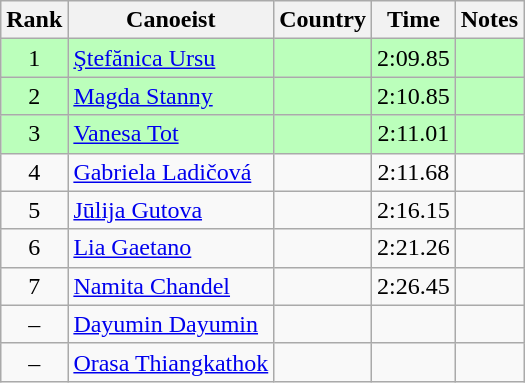<table class="wikitable" style="text-align:center">
<tr>
<th>Rank</th>
<th>Canoeist</th>
<th>Country</th>
<th>Time</th>
<th>Notes</th>
</tr>
<tr bgcolor=bbffbb>
<td>1</td>
<td align="left"><a href='#'>Ştefănica Ursu</a></td>
<td align="left"></td>
<td>2:09.85</td>
<td></td>
</tr>
<tr bgcolor=bbffbb>
<td>2</td>
<td align="left"><a href='#'>Magda Stanny</a></td>
<td align="left"></td>
<td>2:10.85</td>
<td></td>
</tr>
<tr bgcolor=bbffbb>
<td>3</td>
<td align="left"><a href='#'>Vanesa Tot</a></td>
<td align="left"></td>
<td>2:11.01</td>
<td></td>
</tr>
<tr>
<td>4</td>
<td align="left"><a href='#'>Gabriela Ladičová</a></td>
<td align="left"></td>
<td>2:11.68</td>
<td></td>
</tr>
<tr>
<td>5</td>
<td align="left"><a href='#'>Jūlija Gutova</a></td>
<td align="left"></td>
<td>2:16.15</td>
<td></td>
</tr>
<tr>
<td>6</td>
<td align="left"><a href='#'>Lia Gaetano</a></td>
<td align="left"></td>
<td>2:21.26</td>
<td></td>
</tr>
<tr>
<td>7</td>
<td align="left"><a href='#'>Namita Chandel</a></td>
<td align="left"></td>
<td>2:26.45</td>
<td></td>
</tr>
<tr>
<td>–</td>
<td align="left"><a href='#'>Dayumin Dayumin</a></td>
<td align="left"></td>
<td></td>
<td></td>
</tr>
<tr>
<td>–</td>
<td align="left"><a href='#'>Orasa Thiangkathok</a></td>
<td align="left"></td>
<td></td>
<td></td>
</tr>
</table>
